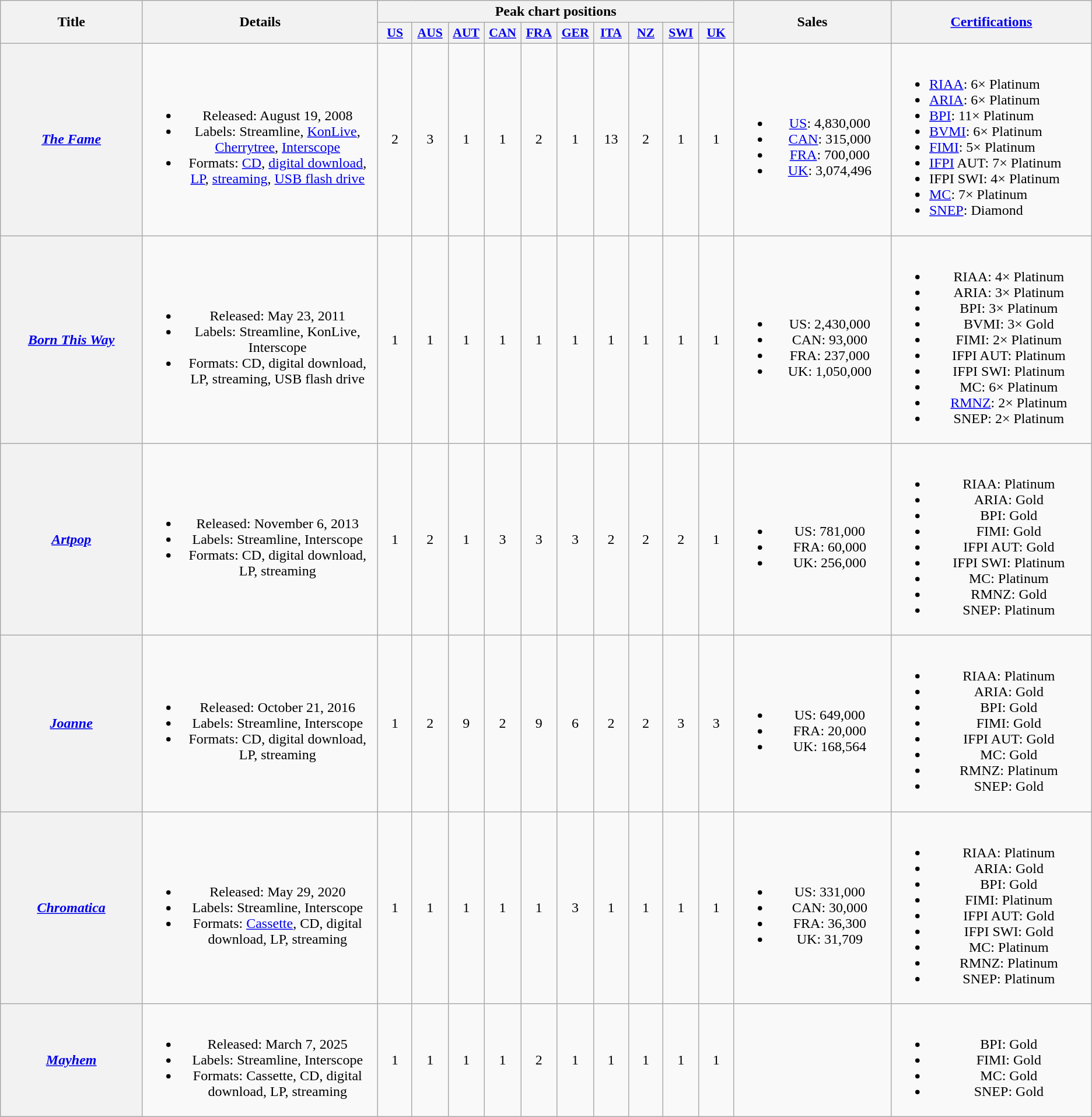<table class="wikitable plainrowheaders" style="text-align:center;">
<tr>
<th scope="col" rowspan="2" style="width:11em;">Title</th>
<th scope="col" rowspan="2" style="width:19em;">Details</th>
<th scope="col" colspan="10">Peak chart positions</th>
<th scope="col" rowspan="2" style="width:12em;">Sales</th>
<th scope="col" rowspan="2" style="width:16em;"><a href='#'>Certifications</a></th>
</tr>
<tr>
<th scope="col" style="width:2.5em;font-size:90%;"><a href='#'>US</a><br></th>
<th scope="col" style="width:2.5em;font-size:90%;"><a href='#'>AUS</a><br></th>
<th scope="col" style="width:2.5em;font-size:90%;"><a href='#'>AUT</a><br></th>
<th scope="col" style="width:2.5em;font-size:90%;"><a href='#'>CAN</a><br></th>
<th scope="col" style="width:2.5em;font-size:90%;"><a href='#'>FRA</a><br></th>
<th scope="col" style="width:2.5em;font-size:90%;"><a href='#'>GER</a><br></th>
<th scope="col" style="width:2.5em;font-size:90%;"><a href='#'>ITA</a><br></th>
<th scope="col" style="width:2.5em;font-size:90%;"><a href='#'>NZ</a><br></th>
<th scope="col" style="width:2.5em;font-size:90%;"><a href='#'>SWI</a><br></th>
<th scope="col" style="width:2.5em;font-size:90%;"><a href='#'>UK</a><br></th>
</tr>
<tr>
<th scope="row"><em><a href='#'>The Fame</a></em></th>
<td><br><ul><li>Released: August 19, 2008</li><li>Labels: Streamline, <a href='#'>KonLive</a>, <a href='#'>Cherrytree</a>, <a href='#'>Interscope</a></li><li>Formats: <a href='#'>CD</a>, <a href='#'>digital download</a>, <a href='#'>LP</a>, <a href='#'>streaming</a>, <a href='#'>USB flash drive</a></li></ul></td>
<td>2</td>
<td>3</td>
<td>1</td>
<td>1</td>
<td>2</td>
<td>1</td>
<td>13</td>
<td>2</td>
<td>1</td>
<td>1</td>
<td><br><ul><li><a href='#'>US</a>: 4,830,000</li><li><a href='#'>CAN</a>: 315,000</li><li><a href='#'>FRA</a>: 700,000</li><li><a href='#'>UK</a>: 3,074,496</li></ul></td>
<td align="left"><br><ul><li><a href='#'>RIAA</a>: 6× Platinum</li><li><a href='#'>ARIA</a>: 6× Platinum</li><li><a href='#'>BPI</a>: 11× Platinum</li><li><a href='#'>BVMI</a>: 6× Platinum</li><li><a href='#'>FIMI</a>: 5× Platinum</li><li><a href='#'>IFPI</a> AUT: 7× Platinum</li><li>IFPI SWI: 4× Platinum</li><li><a href='#'>MC</a>: 7× Platinum</li><li><a href='#'>SNEP</a>: Diamond</li></ul></td>
</tr>
<tr>
<th scope="row"><em><a href='#'>Born This Way</a></em></th>
<td><br><ul><li>Released: May 23, 2011</li><li>Labels: Streamline, KonLive, Interscope</li><li>Formats: CD, digital download, LP, streaming, USB flash drive</li></ul></td>
<td>1</td>
<td>1</td>
<td>1</td>
<td>1</td>
<td>1</td>
<td>1</td>
<td>1</td>
<td>1</td>
<td>1</td>
<td>1</td>
<td><br><ul><li>US: 2,430,000</li><li>CAN: 93,000</li><li>FRA: 237,000</li><li>UK: 1,050,000</li></ul></td>
<td><br><ul><li>RIAA: 4× Platinum</li><li>ARIA: 3× Platinum</li><li>BPI: 3× Platinum</li><li>BVMI: 3× Gold</li><li>FIMI: 2× Platinum</li><li>IFPI AUT: Platinum</li><li>IFPI SWI: Platinum</li><li>MC: 6× Platinum</li><li><a href='#'>RMNZ</a>: 2× Platinum</li><li>SNEP: 2× Platinum</li></ul></td>
</tr>
<tr>
<th scope="row"><em><a href='#'>Artpop</a></em></th>
<td><br><ul><li>Released: November 6, 2013</li><li>Labels: Streamline, Interscope</li><li>Formats: CD, digital download, LP, streaming</li></ul></td>
<td>1</td>
<td>2</td>
<td>1</td>
<td>3</td>
<td>3</td>
<td>3</td>
<td>2</td>
<td>2</td>
<td>2</td>
<td>1</td>
<td><br><ul><li>US: 781,000</li><li>FRA: 60,000</li><li>UK: 256,000</li></ul></td>
<td><br><ul><li>RIAA: Platinum</li><li>ARIA: Gold</li><li>BPI: Gold</li><li>FIMI: Gold</li><li>IFPI AUT: Gold</li><li>IFPI SWI: Platinum</li><li>MC: Platinum</li><li>RMNZ: Gold</li><li>SNEP: Platinum</li></ul></td>
</tr>
<tr>
<th scope="row"><em><a href='#'>Joanne</a></em></th>
<td><br><ul><li>Released: October 21, 2016</li><li>Labels: Streamline, Interscope</li><li>Formats: CD, digital download, LP, streaming</li></ul></td>
<td>1</td>
<td>2</td>
<td>9</td>
<td>2</td>
<td>9</td>
<td>6</td>
<td>2</td>
<td>2</td>
<td>3</td>
<td>3</td>
<td><br><ul><li>US: 649,000</li><li>FRA: 20,000</li><li>UK: 168,564</li></ul></td>
<td><br><ul><li>RIAA: Platinum</li><li>ARIA: Gold</li><li>BPI: Gold</li><li>FIMI: Gold</li><li>IFPI AUT: Gold</li><li>MC: Gold</li><li>RMNZ: Platinum</li><li>SNEP: Gold</li></ul></td>
</tr>
<tr>
<th scope="row"><em><a href='#'>Chromatica</a></em></th>
<td><br><ul><li>Released: May 29, 2020</li><li>Labels: Streamline, Interscope</li><li>Formats: <a href='#'>Cassette</a>, CD, digital download, LP, streaming</li></ul></td>
<td>1</td>
<td>1</td>
<td>1</td>
<td>1</td>
<td>1</td>
<td>3</td>
<td>1</td>
<td>1</td>
<td>1</td>
<td>1</td>
<td><br><ul><li>US: 331,000</li><li>CAN: 30,000</li><li>FRA: 36,300</li><li>UK: 31,709</li></ul></td>
<td><br><ul><li>RIAA: Platinum</li><li>ARIA: Gold</li><li>BPI: Gold</li><li>FIMI: Platinum</li><li>IFPI AUT: Gold</li><li>IFPI SWI: Gold</li><li>MC: Platinum</li><li>RMNZ: Platinum</li><li>SNEP: Platinum</li></ul></td>
</tr>
<tr>
<th scope="row"><em><a href='#'>Mayhem</a></em></th>
<td><br><ul><li>Released: March 7, 2025</li><li>Labels: Streamline, Interscope</li><li>Formats: Cassette, CD, digital download, LP, streaming</li></ul></td>
<td>1</td>
<td>1</td>
<td>1</td>
<td>1</td>
<td>2</td>
<td>1</td>
<td>1</td>
<td>1</td>
<td>1</td>
<td>1</td>
<td></td>
<td><br><ul><li>BPI: Gold</li><li>FIMI: Gold</li><li>MC: Gold</li><li>SNEP: Gold</li></ul></td>
</tr>
</table>
